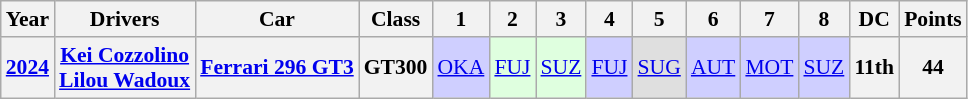<table class="wikitable" style="text-align:center; font-size:90%">
<tr>
<th>Year</th>
<th>Drivers</th>
<th>Car</th>
<th>Class</th>
<th>1</th>
<th>2</th>
<th>3</th>
<th>4</th>
<th>5</th>
<th>6</th>
<th>7</th>
<th>8</th>
<th>DC</th>
<th>Points</th>
</tr>
<tr>
<th><a href='#'>2024</a></th>
<th> <a href='#'>Kei Cozzolino</a><br> <a href='#'>Lilou Wadoux</a></th>
<th><a href='#'>Ferrari 296 GT3</a></th>
<th>GT300</th>
<td style="background:#CFCFFF;"><a href='#'>OKA</a><br></td>
<td style="background:#DFFFDF;"><a href='#'>FUJ</a><br></td>
<td style="background:#DFFFDF;"><a href='#'>SUZ</a><br></td>
<td style="background:#cfcfff;"><a href='#'>FUJ</a><br></td>
<td style="background:#dfdfdf;"><a href='#'>SUG</a><br></td>
<td style="background:#cfcfff;"><a href='#'>AUT</a><br></td>
<td style="background:#cfcfff;"><a href='#'>MOT</a><br></td>
<td style="background:#cfcfff;"><a href='#'>SUZ</a><br></td>
<th>11th</th>
<th>44</th>
</tr>
</table>
